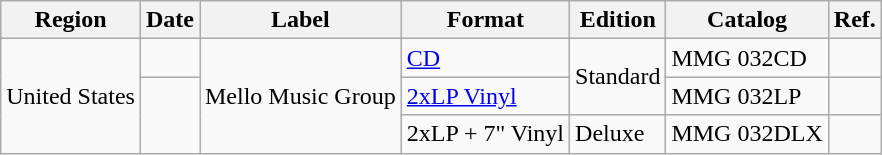<table class="wikitable">
<tr>
<th>Region</th>
<th>Date</th>
<th>Label</th>
<th>Format</th>
<th>Edition</th>
<th>Catalog</th>
<th>Ref.</th>
</tr>
<tr>
<td rowspan="3">United States</td>
<td></td>
<td rowspan="3">Mello Music Group</td>
<td><a href='#'>CD</a></td>
<td rowspan="2">Standard</td>
<td>MMG 032CD</td>
<td align="center"></td>
</tr>
<tr>
<td rowspan="2"></td>
<td><a href='#'>2xLP Vinyl</a></td>
<td>MMG 032LP</td>
<td align="center"></td>
</tr>
<tr>
<td>2xLP + 7" Vinyl</td>
<td>Deluxe</td>
<td>MMG 032DLX</td>
<td align="center"></td>
</tr>
</table>
